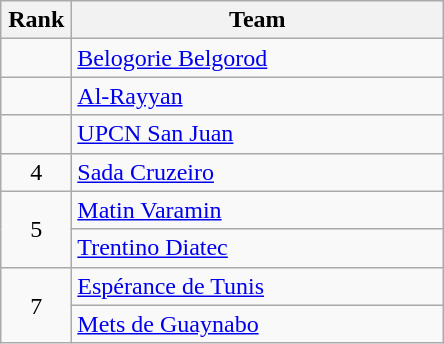<table class="wikitable" style="text-align:center;">
<tr>
<th width=40>Rank</th>
<th width=240>Team</th>
</tr>
<tr>
<td></td>
<td style="text-align:left;"> <a href='#'>Belogorie Belgorod</a></td>
</tr>
<tr>
<td></td>
<td style="text-align:left;"> <a href='#'>Al-Rayyan</a></td>
</tr>
<tr>
<td></td>
<td style="text-align:left;"> <a href='#'>UPCN San Juan</a></td>
</tr>
<tr>
<td>4</td>
<td style="text-align:left;"> <a href='#'>Sada Cruzeiro</a></td>
</tr>
<tr>
<td rowspan=2>5</td>
<td style="text-align:left;"> <a href='#'>Matin Varamin</a></td>
</tr>
<tr>
<td style="text-align:left;"> <a href='#'>Trentino Diatec</a></td>
</tr>
<tr>
<td rowspan=2>7</td>
<td style="text-align:left;"> <a href='#'>Espérance de Tunis</a></td>
</tr>
<tr>
<td style="text-align:left;"> <a href='#'>Mets de Guaynabo</a></td>
</tr>
</table>
